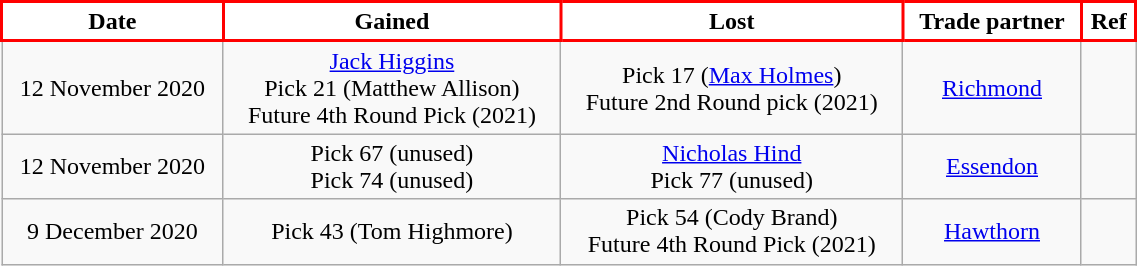<table class="wikitable" style="text-align:center; font-size:100%; width:60%;">
<tr>
<th style="background:white; border: solid red 2px;">Date</th>
<th style="background:white; border: solid red 2px;">Gained</th>
<th style="background:white; border: solid red 2px;">Lost</th>
<th style="background:white; border: solid red 2px;">Trade partner</th>
<th style="background:white; border: solid red 2px;">Ref</th>
</tr>
<tr>
<td>12 November 2020</td>
<td><a href='#'>Jack Higgins</a><br>Pick 21 (Matthew Allison)<br>Future 4th Round Pick (2021)</td>
<td>Pick 17 (<a href='#'>Max Holmes</a>)<br>Future 2nd Round pick (2021)</td>
<td><a href='#'>Richmond</a></td>
<td></td>
</tr>
<tr>
<td>12 November 2020</td>
<td>Pick 67 (unused)<br>Pick 74 (unused)</td>
<td><a href='#'>Nicholas Hind</a><br>Pick 77 (unused)</td>
<td><a href='#'>Essendon</a></td>
<td></td>
</tr>
<tr>
<td>9 December 2020</td>
<td>Pick 43 (Tom Highmore)</td>
<td>Pick 54 (Cody Brand)<br>Future 4th Round Pick (2021)</td>
<td><a href='#'>Hawthorn</a></td>
<td></td>
</tr>
</table>
